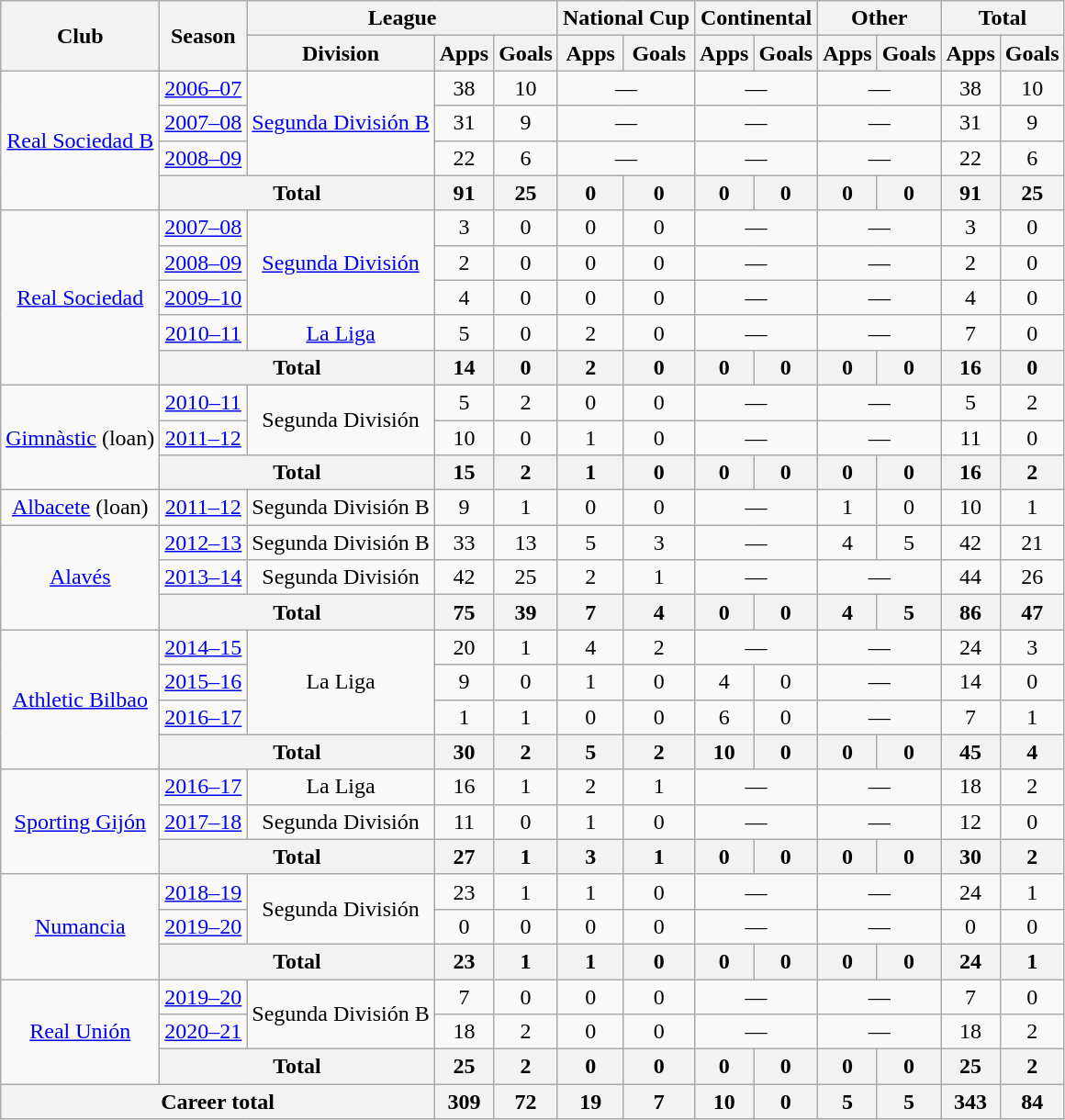<table class="wikitable" style="text-align:center">
<tr>
<th rowspan="2">Club</th>
<th rowspan="2">Season</th>
<th colspan="3">League</th>
<th colspan="2">National Cup</th>
<th colspan="2">Continental</th>
<th colspan="2">Other</th>
<th colspan="2">Total</th>
</tr>
<tr>
<th>Division</th>
<th>Apps</th>
<th>Goals</th>
<th>Apps</th>
<th>Goals</th>
<th>Apps</th>
<th>Goals</th>
<th>Apps</th>
<th>Goals</th>
<th>Apps</th>
<th>Goals</th>
</tr>
<tr>
<td rowspan="4"><a href='#'>Real Sociedad B</a></td>
<td><a href='#'>2006–07</a></td>
<td rowspan="3"><a href='#'>Segunda División B</a></td>
<td>38</td>
<td>10</td>
<td colspan="2">—</td>
<td colspan="2">—</td>
<td colspan="2">—</td>
<td>38</td>
<td>10</td>
</tr>
<tr>
<td><a href='#'>2007–08</a></td>
<td>31</td>
<td>9</td>
<td colspan="2">—</td>
<td colspan="2">—</td>
<td colspan="2">—</td>
<td>31</td>
<td>9</td>
</tr>
<tr>
<td><a href='#'>2008–09</a></td>
<td>22</td>
<td>6</td>
<td colspan="2">—</td>
<td colspan="2">—</td>
<td colspan="2">—</td>
<td>22</td>
<td>6</td>
</tr>
<tr>
<th colspan="2">Total</th>
<th>91</th>
<th>25</th>
<th>0</th>
<th>0</th>
<th>0</th>
<th>0</th>
<th>0</th>
<th>0</th>
<th>91</th>
<th>25</th>
</tr>
<tr>
<td rowspan="5"><a href='#'>Real Sociedad</a></td>
<td><a href='#'>2007–08</a></td>
<td rowspan="3"><a href='#'>Segunda División</a></td>
<td>3</td>
<td>0</td>
<td>0</td>
<td>0</td>
<td colspan="2">—</td>
<td colspan="2">—</td>
<td>3</td>
<td>0</td>
</tr>
<tr>
<td><a href='#'>2008–09</a></td>
<td>2</td>
<td>0</td>
<td>0</td>
<td>0</td>
<td colspan="2">—</td>
<td colspan="2">—</td>
<td>2</td>
<td>0</td>
</tr>
<tr>
<td><a href='#'>2009–10</a></td>
<td>4</td>
<td>0</td>
<td>0</td>
<td>0</td>
<td colspan="2">—</td>
<td colspan="2">—</td>
<td>4</td>
<td>0</td>
</tr>
<tr>
<td><a href='#'>2010–11</a></td>
<td><a href='#'>La Liga</a></td>
<td>5</td>
<td>0</td>
<td>2</td>
<td>0</td>
<td colspan="2">—</td>
<td colspan="2">—</td>
<td>7</td>
<td>0</td>
</tr>
<tr>
<th colspan="2">Total</th>
<th>14</th>
<th>0</th>
<th>2</th>
<th>0</th>
<th>0</th>
<th>0</th>
<th>0</th>
<th>0</th>
<th>16</th>
<th>0</th>
</tr>
<tr>
<td rowspan="3"><a href='#'>Gimnàstic</a> (loan)</td>
<td><a href='#'>2010–11</a></td>
<td rowspan="2">Segunda División</td>
<td>5</td>
<td>2</td>
<td>0</td>
<td>0</td>
<td colspan="2">—</td>
<td colspan="2">—</td>
<td>5</td>
<td>2</td>
</tr>
<tr>
<td><a href='#'>2011–12</a></td>
<td>10</td>
<td>0</td>
<td>1</td>
<td>0</td>
<td colspan="2">—</td>
<td colspan="2">—</td>
<td>11</td>
<td>0</td>
</tr>
<tr>
<th colspan="2">Total</th>
<th>15</th>
<th>2</th>
<th>1</th>
<th>0</th>
<th>0</th>
<th>0</th>
<th>0</th>
<th>0</th>
<th>16</th>
<th>2</th>
</tr>
<tr>
<td><a href='#'>Albacete</a> (loan)</td>
<td><a href='#'>2011–12</a></td>
<td>Segunda División B</td>
<td>9</td>
<td>1</td>
<td>0</td>
<td>0</td>
<td colspan="2">—</td>
<td>1</td>
<td>0</td>
<td>10</td>
<td>1</td>
</tr>
<tr>
<td rowspan="3"><a href='#'>Alavés</a></td>
<td><a href='#'>2012–13</a></td>
<td>Segunda División B</td>
<td>33</td>
<td>13</td>
<td>5</td>
<td>3</td>
<td colspan="2">—</td>
<td>4</td>
<td>5</td>
<td>42</td>
<td>21</td>
</tr>
<tr>
<td><a href='#'>2013–14</a></td>
<td>Segunda División</td>
<td>42</td>
<td>25</td>
<td>2</td>
<td>1</td>
<td colspan="2">—</td>
<td colspan="2">—</td>
<td>44</td>
<td>26</td>
</tr>
<tr>
<th colspan="2">Total</th>
<th>75</th>
<th>39</th>
<th>7</th>
<th>4</th>
<th>0</th>
<th>0</th>
<th>4</th>
<th>5</th>
<th>86</th>
<th>47</th>
</tr>
<tr>
<td rowspan="4"><a href='#'>Athletic Bilbao</a></td>
<td><a href='#'>2014–15</a></td>
<td rowspan="3">La Liga</td>
<td>20</td>
<td>1</td>
<td>4</td>
<td>2</td>
<td colspan="2">—</td>
<td colspan="2">—</td>
<td>24</td>
<td>3</td>
</tr>
<tr>
<td><a href='#'>2015–16</a></td>
<td>9</td>
<td>0</td>
<td>1</td>
<td>0</td>
<td>4</td>
<td>0</td>
<td colspan="2">—</td>
<td>14</td>
<td>0</td>
</tr>
<tr>
<td><a href='#'>2016–17</a></td>
<td>1</td>
<td>1</td>
<td>0</td>
<td>0</td>
<td>6</td>
<td>0</td>
<td colspan="2">—</td>
<td>7</td>
<td>1</td>
</tr>
<tr>
<th colspan="2">Total</th>
<th>30</th>
<th>2</th>
<th>5</th>
<th>2</th>
<th>10</th>
<th>0</th>
<th>0</th>
<th>0</th>
<th>45</th>
<th>4</th>
</tr>
<tr>
<td rowspan="3"><a href='#'>Sporting Gijón</a></td>
<td><a href='#'>2016–17</a></td>
<td>La Liga</td>
<td>16</td>
<td>1</td>
<td>2</td>
<td>1</td>
<td colspan="2">—</td>
<td colspan="2">—</td>
<td>18</td>
<td>2</td>
</tr>
<tr>
<td><a href='#'>2017–18</a></td>
<td>Segunda División</td>
<td>11</td>
<td>0</td>
<td>1</td>
<td>0</td>
<td colspan="2">—</td>
<td colspan="2">—</td>
<td>12</td>
<td>0</td>
</tr>
<tr>
<th colspan="2">Total</th>
<th>27</th>
<th>1</th>
<th>3</th>
<th>1</th>
<th>0</th>
<th>0</th>
<th>0</th>
<th>0</th>
<th>30</th>
<th>2</th>
</tr>
<tr>
<td rowspan="3"><a href='#'>Numancia</a></td>
<td><a href='#'>2018–19</a></td>
<td rowspan="2">Segunda División</td>
<td>23</td>
<td>1</td>
<td>1</td>
<td>0</td>
<td colspan="2">—</td>
<td colspan="2">—</td>
<td>24</td>
<td>1</td>
</tr>
<tr>
<td><a href='#'>2019–20</a></td>
<td>0</td>
<td>0</td>
<td>0</td>
<td>0</td>
<td colspan="2">—</td>
<td colspan="2">—</td>
<td>0</td>
<td>0</td>
</tr>
<tr>
<th colspan="2">Total</th>
<th>23</th>
<th>1</th>
<th>1</th>
<th>0</th>
<th>0</th>
<th>0</th>
<th>0</th>
<th>0</th>
<th>24</th>
<th>1</th>
</tr>
<tr>
<td rowspan="3"><a href='#'>Real Unión</a></td>
<td><a href='#'>2019–20</a></td>
<td rowspan="2">Segunda División B</td>
<td>7</td>
<td>0</td>
<td>0</td>
<td>0</td>
<td colspan="2">—</td>
<td colspan="2">—</td>
<td>7</td>
<td>0</td>
</tr>
<tr>
<td><a href='#'>2020–21</a></td>
<td>18</td>
<td>2</td>
<td>0</td>
<td>0</td>
<td colspan="2">—</td>
<td colspan="2">—</td>
<td>18</td>
<td>2</td>
</tr>
<tr>
<th colspan="2">Total</th>
<th>25</th>
<th>2</th>
<th>0</th>
<th>0</th>
<th>0</th>
<th>0</th>
<th>0</th>
<th>0</th>
<th>25</th>
<th>2</th>
</tr>
<tr>
<th colspan="3">Career total</th>
<th>309</th>
<th>72</th>
<th>19</th>
<th>7</th>
<th>10</th>
<th>0</th>
<th>5</th>
<th>5</th>
<th>343</th>
<th>84</th>
</tr>
</table>
